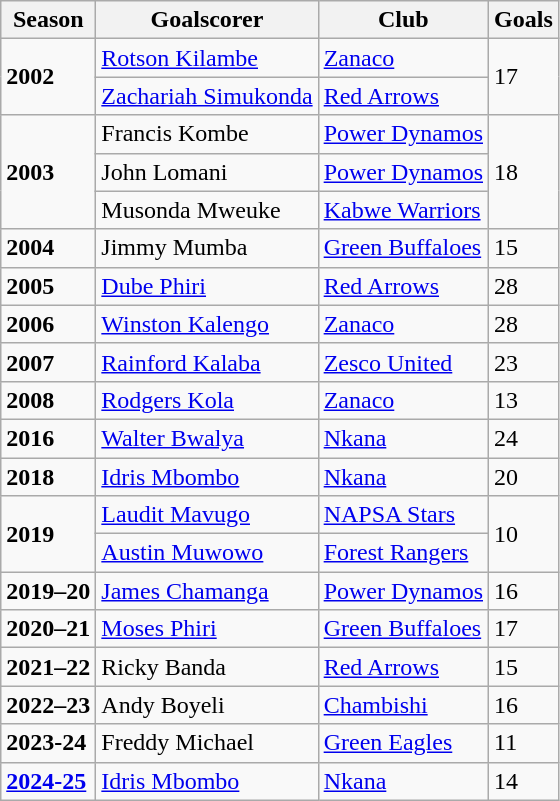<table class="wikitable" style="text-align:left;">
<tr>
<th>Season</th>
<th>Goalscorer</th>
<th>Club</th>
<th>Goals</th>
</tr>
<tr>
<td rowspan=2><strong>2002</strong></td>
<td> <a href='#'>Rotson Kilambe</a></td>
<td><a href='#'>Zanaco</a></td>
<td rowspan=2>17</td>
</tr>
<tr>
<td> <a href='#'>Zachariah Simukonda</a></td>
<td><a href='#'>Red Arrows</a></td>
</tr>
<tr>
<td rowspan=3><strong>2003</strong></td>
<td> Francis Kombe</td>
<td><a href='#'>Power Dynamos</a></td>
<td rowspan=3>18</td>
</tr>
<tr>
<td> John Lomani</td>
<td><a href='#'>Power Dynamos</a></td>
</tr>
<tr>
<td> Musonda Mweuke</td>
<td><a href='#'>Kabwe Warriors</a></td>
</tr>
<tr>
<td><strong>2004</strong></td>
<td> Jimmy Mumba</td>
<td><a href='#'>Green Buffaloes</a></td>
<td>15</td>
</tr>
<tr>
<td><strong>2005</strong></td>
<td> <a href='#'>Dube Phiri</a></td>
<td><a href='#'>Red Arrows</a></td>
<td>28</td>
</tr>
<tr>
<td><strong>2006</strong></td>
<td> <a href='#'>Winston Kalengo</a></td>
<td><a href='#'>Zanaco</a></td>
<td>28</td>
</tr>
<tr>
<td><strong>2007</strong></td>
<td> <a href='#'>Rainford Kalaba</a></td>
<td><a href='#'>Zesco United</a></td>
<td>23</td>
</tr>
<tr>
<td><strong>2008</strong></td>
<td> <a href='#'>Rodgers Kola</a></td>
<td><a href='#'>Zanaco</a></td>
<td>13</td>
</tr>
<tr>
<td><strong>2016</strong></td>
<td> <a href='#'>Walter Bwalya</a></td>
<td><a href='#'>Nkana</a></td>
<td>24</td>
</tr>
<tr>
<td><strong>2018</strong></td>
<td> <a href='#'>Idris Mbombo</a></td>
<td><a href='#'>Nkana</a></td>
<td>20</td>
</tr>
<tr>
<td rowspan=2><strong>2019</strong></td>
<td> <a href='#'>Laudit Mavugo</a></td>
<td><a href='#'>NAPSA Stars</a></td>
<td rowspan=2>10</td>
</tr>
<tr>
<td> <a href='#'>Austin Muwowo</a></td>
<td><a href='#'>Forest Rangers</a></td>
</tr>
<tr>
<td><strong>2019–20</strong></td>
<td> <a href='#'>James Chamanga</a></td>
<td><a href='#'>Power Dynamos</a></td>
<td>16</td>
</tr>
<tr>
<td><strong>2020–21</strong></td>
<td> <a href='#'>Moses Phiri</a></td>
<td><a href='#'>Green Buffaloes</a></td>
<td>17</td>
</tr>
<tr>
<td><strong>2021–22</strong></td>
<td> Ricky Banda</td>
<td><a href='#'>Red Arrows</a></td>
<td>15</td>
</tr>
<tr>
<td><strong>2022–23</strong></td>
<td> Andy Boyeli</td>
<td><a href='#'>Chambishi</a></td>
<td>16</td>
</tr>
<tr>
<td><strong>2023-24</strong></td>
<td> Freddy Michael</td>
<td><a href='#'>Green Eagles</a></td>
<td>11</td>
</tr>
<tr>
<td><strong><a href='#'>2024-25</a></strong></td>
<td> <a href='#'>Idris Mbombo</a></td>
<td><a href='#'>Nkana</a></td>
<td>14</td>
</tr>
</table>
